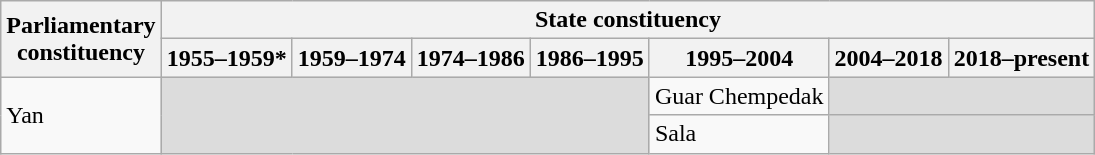<table class="wikitable">
<tr>
<th rowspan="2">Parliamentary<br>constituency</th>
<th colspan="7">State constituency</th>
</tr>
<tr>
<th>1955–1959*</th>
<th>1959–1974</th>
<th>1974–1986</th>
<th>1986–1995</th>
<th>1995–2004</th>
<th>2004–2018</th>
<th>2018–present</th>
</tr>
<tr>
<td rowspan="2">Yan</td>
<td colspan="4" rowspan="2" bgcolor="dcdcdc"></td>
<td>Guar Chempedak</td>
<td colspan="2" bgcolor="dcdcdc"></td>
</tr>
<tr>
<td>Sala</td>
<td colspan="2" bgcolor="dcdcdc"></td>
</tr>
</table>
